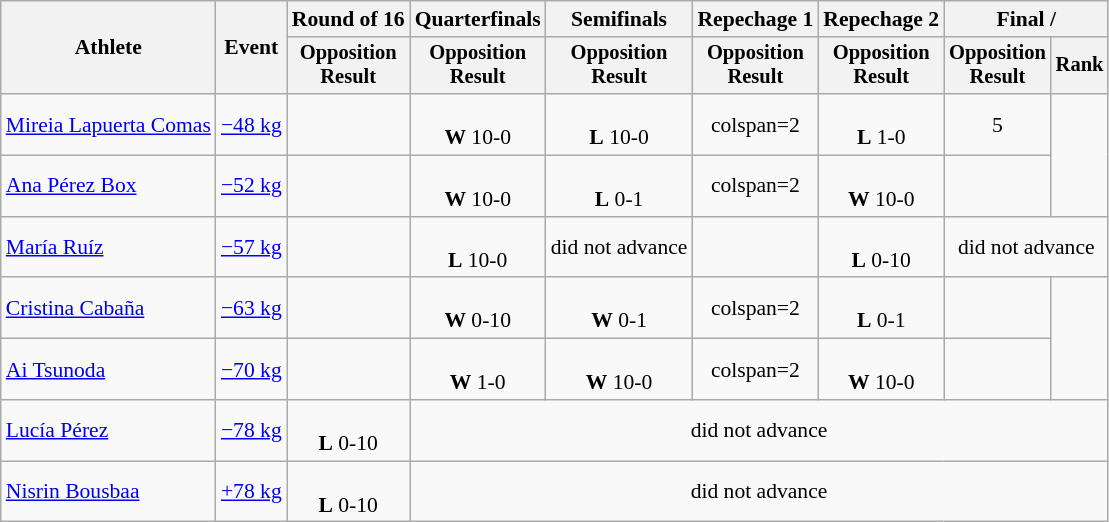<table class="wikitable" style="font-size:90%">
<tr>
<th rowspan="2">Athlete</th>
<th rowspan="2">Event</th>
<th>Round of 16</th>
<th>Quarterfinals</th>
<th>Semifinals</th>
<th>Repechage 1</th>
<th>Repechage 2</th>
<th colspan=2>Final / </th>
</tr>
<tr style="font-size:95%">
<th>Opposition<br>Result</th>
<th>Opposition<br>Result</th>
<th>Opposition<br>Result</th>
<th>Opposition<br>Result</th>
<th>Opposition<br>Result</th>
<th>Opposition<br>Result</th>
<th>Rank</th>
</tr>
<tr align=center>
<td align=left><a href='#'>Mireia Lapuerta Comas</a></td>
<td align=left><a href='#'>−48 kg</a></td>
<td></td>
<td><br><strong>W</strong> 10-0</td>
<td><br><strong>L</strong> 10-0</td>
<td>colspan=2 </td>
<td><br><strong>L</strong> 1-0</td>
<td>5</td>
</tr>
<tr align=center>
<td align=left><a href='#'>Ana Pérez Box</a></td>
<td align=left><a href='#'>−52 kg</a></td>
<td></td>
<td><br><strong>W</strong> 10-0</td>
<td><br><strong>L</strong> 0-1</td>
<td>colspan=2 </td>
<td><br><strong>W</strong> 10-0</td>
<td></td>
</tr>
<tr align=center>
<td align=left><a href='#'>María Ruíz</a></td>
<td align=left><a href='#'>−57 kg</a></td>
<td></td>
<td><br><strong>L</strong> 10-0</td>
<td>did not advance</td>
<td></td>
<td><br><strong>L</strong> 0-10</td>
<td colspan=2>did not advance</td>
</tr>
<tr align=center>
<td align=left><a href='#'>Cristina Cabaña</a></td>
<td align=left><a href='#'>−63 kg</a></td>
<td></td>
<td><br><strong>W</strong> 0-10</td>
<td><br><strong>W</strong> 0-1</td>
<td>colspan=2 </td>
<td><br><strong>L</strong> 0-1</td>
<td></td>
</tr>
<tr align=center>
<td align=left><a href='#'>Ai Tsunoda</a></td>
<td align=left><a href='#'>−70 kg</a></td>
<td></td>
<td><br><strong>W</strong> 1-0</td>
<td><br><strong>W</strong> 10-0</td>
<td>colspan=2 </td>
<td><br><strong>W</strong> 10-0</td>
<td></td>
</tr>
<tr align=center>
<td align=left><a href='#'>Lucía Pérez</a></td>
<td align=left><a href='#'>−78 kg</a></td>
<td><br><strong>L</strong> 0-10</td>
<td colspan="6">did not advance</td>
</tr>
<tr align=center>
<td align=left><a href='#'>Nisrin Bousbaa</a></td>
<td align=left><a href='#'>+78 kg</a></td>
<td><br><strong>L</strong> 0-10</td>
<td colspan="6">did not advance</td>
</tr>
</table>
